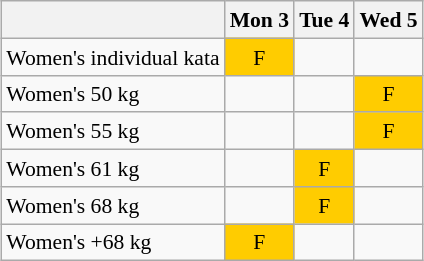<table class="wikitable" style="margin:0.5em auto; font-size:90%; line-height:1.25em; text-align:center;">
<tr>
<th></th>
<th>Mon 3</th>
<th>Tue 4</th>
<th>Wed 5</th>
</tr>
<tr>
<td align=left>Women's individual kata</td>
<td style="background-color:#FFCC00;">F</td>
<td></td>
<td></td>
</tr>
<tr>
<td align=left>Women's 50 kg</td>
<td></td>
<td></td>
<td style="background-color:#FFCC00;">F</td>
</tr>
<tr>
<td align=left>Women's 55 kg</td>
<td></td>
<td></td>
<td style="background-color:#FFCC00;">F</td>
</tr>
<tr>
<td align=left>Women's 61 kg</td>
<td></td>
<td style="background-color:#FFCC00;">F</td>
<td></td>
</tr>
<tr>
<td align=left>Women's 68 kg</td>
<td></td>
<td style="background-color:#FFCC00;">F</td>
<td></td>
</tr>
<tr>
<td align=left>Women's +68 kg</td>
<td style="background-color:#FFCC00;">F</td>
<td></td>
<td></td>
</tr>
</table>
